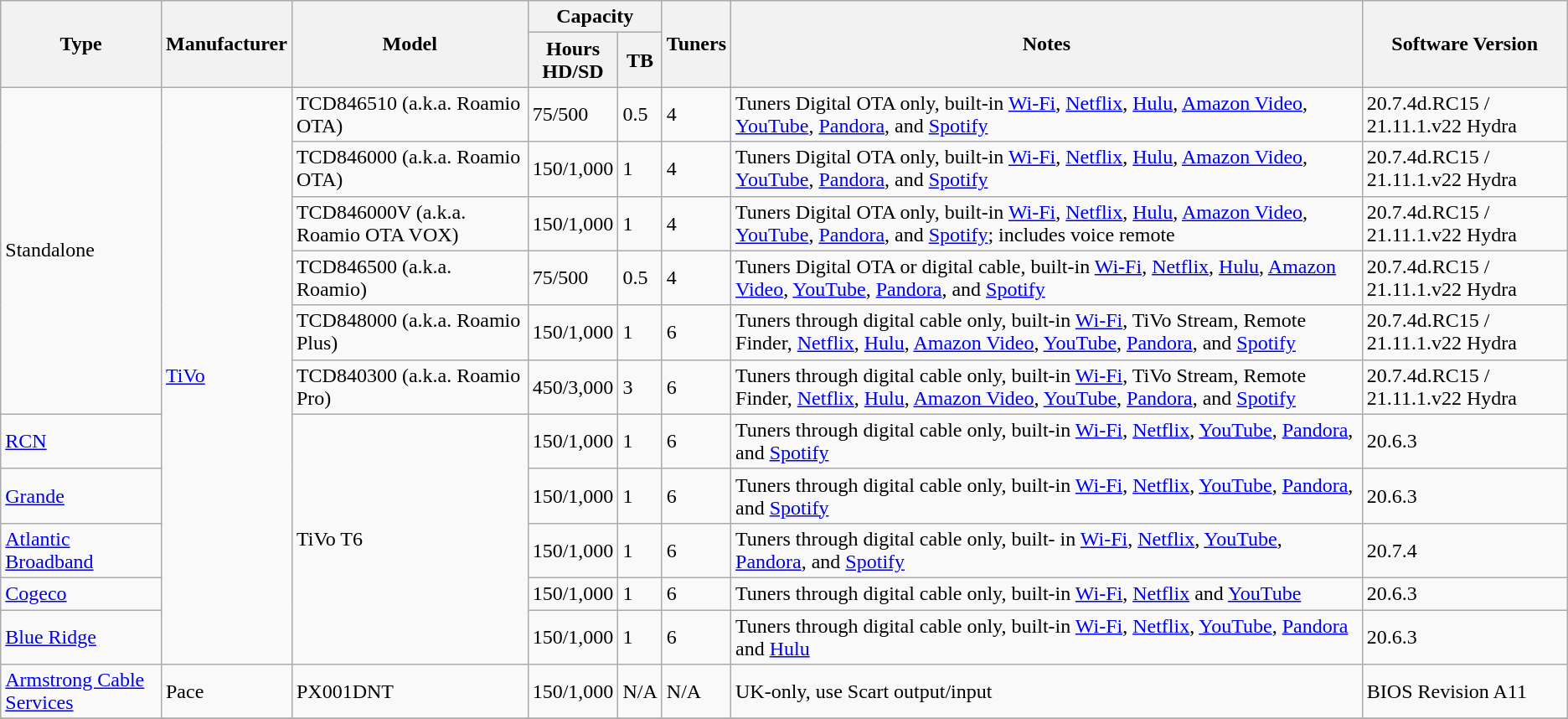<table class=wikitable>
<tr>
<th rowspan=2>Type</th>
<th rowspan=2>Manufacturer</th>
<th rowspan=2>Model</th>
<th colspan=2>Capacity</th>
<th rowspan=2>Tuners</th>
<th rowspan=2>Notes</th>
<th rowspan=2>Software Version</th>
</tr>
<tr>
<th>Hours<br>HD/SD</th>
<th>TB</th>
</tr>
<tr>
<td rowspan=6>Standalone</td>
<td rowspan=11><a href='#'>TiVo</a></td>
<td>TCD846510 (a.k.a. Roamio OTA)</td>
<td>75/500</td>
<td>0.5</td>
<td>4</td>
<td>Tuners Digital OTA only, built-in <a href='#'>Wi-Fi</a>, <a href='#'>Netflix</a>, <a href='#'>Hulu</a>, <a href='#'>Amazon Video</a>, <a href='#'>YouTube</a>, <a href='#'>Pandora</a>, and <a href='#'>Spotify</a></td>
<td>20.7.4d.RC15 / 21.11.1.v22 Hydra</td>
</tr>
<tr>
<td>TCD846000 (a.k.a. Roamio OTA)</td>
<td>150/1,000</td>
<td>1</td>
<td>4</td>
<td>Tuners Digital OTA only, built-in <a href='#'>Wi-Fi</a>, <a href='#'>Netflix</a>, <a href='#'>Hulu</a>, <a href='#'>Amazon Video</a>, <a href='#'>YouTube</a>, <a href='#'>Pandora</a>, and <a href='#'>Spotify</a></td>
<td>20.7.4d.RC15 / 21.11.1.v22 Hydra</td>
</tr>
<tr>
<td>TCD846000V (a.k.a. Roamio OTA VOX)</td>
<td>150/1,000</td>
<td>1</td>
<td>4</td>
<td>Tuners Digital OTA only, built-in <a href='#'>Wi-Fi</a>, <a href='#'>Netflix</a>, <a href='#'>Hulu</a>, <a href='#'>Amazon Video</a>, <a href='#'>YouTube</a>, <a href='#'>Pandora</a>, and <a href='#'>Spotify</a>; includes voice remote</td>
<td>20.7.4d.RC15 / 21.11.1.v22 Hydra</td>
</tr>
<tr>
<td>TCD846500 (a.k.a. Roamio)</td>
<td>75/500</td>
<td>0.5</td>
<td>4</td>
<td>Tuners Digital OTA or digital cable, built-in <a href='#'>Wi-Fi</a>, <a href='#'>Netflix</a>, <a href='#'>Hulu</a>, <a href='#'>Amazon Video</a>, <a href='#'>YouTube</a>, <a href='#'>Pandora</a>, and <a href='#'>Spotify</a></td>
<td>20.7.4d.RC15 / 21.11.1.v22 Hydra</td>
</tr>
<tr>
<td>TCD848000 (a.k.a. Roamio Plus)</td>
<td>150/1,000</td>
<td>1</td>
<td>6</td>
<td>Tuners through digital cable only, built-in <a href='#'>Wi-Fi</a>, TiVo Stream, Remote Finder, <a href='#'>Netflix</a>, <a href='#'>Hulu</a>, <a href='#'>Amazon Video</a>, <a href='#'>YouTube</a>, <a href='#'>Pandora</a>, and <a href='#'>Spotify</a></td>
<td>20.7.4d.RC15 / 21.11.1.v22 Hydra</td>
</tr>
<tr>
<td>TCD840300 (a.k.a. Roamio Pro)</td>
<td>450/3,000</td>
<td>3</td>
<td>6</td>
<td>Tuners through digital cable only, built-in <a href='#'>Wi-Fi</a>, TiVo Stream, Remote Finder, <a href='#'>Netflix</a>, <a href='#'>Hulu</a>, <a href='#'>Amazon Video</a>, <a href='#'>YouTube</a>, <a href='#'>Pandora</a>, and <a href='#'>Spotify</a></td>
<td>20.7.4d.RC15 / 21.11.1.v22 Hydra</td>
</tr>
<tr>
<td><a href='#'>RCN</a></td>
<td rowspan=5>TiVo T6</td>
<td>150/1,000</td>
<td>1</td>
<td>6</td>
<td>Tuners through digital cable only, built-in <a href='#'>Wi-Fi</a>, <a href='#'>Netflix</a>, <a href='#'>YouTube</a>, <a href='#'>Pandora</a>, and <a href='#'>Spotify</a></td>
<td>20.6.3</td>
</tr>
<tr>
<td><a href='#'>Grande</a></td>
<td>150/1,000</td>
<td>1</td>
<td>6</td>
<td>Tuners through digital cable only, built-in <a href='#'>Wi-Fi</a>, <a href='#'>Netflix</a>, <a href='#'>YouTube</a>, <a href='#'>Pandora</a>, and <a href='#'>Spotify</a></td>
<td>20.6.3</td>
</tr>
<tr>
<td><a href='#'>Atlantic Broadband</a></td>
<td>150/1,000</td>
<td>1</td>
<td>6</td>
<td>Tuners through digital cable only, built-  in <a href='#'>Wi-Fi</a>, <a href='#'>Netflix</a>, <a href='#'>YouTube</a>, <a href='#'>Pandora</a>, and <a href='#'>Spotify</a></td>
<td>20.7.4</td>
</tr>
<tr>
<td><a href='#'>Cogeco</a></td>
<td>150/1,000</td>
<td>1</td>
<td>6</td>
<td>Tuners through digital cable only, built-in <a href='#'>Wi-Fi</a>, <a href='#'>Netflix</a> and <a href='#'>YouTube</a></td>
<td>20.6.3</td>
</tr>
<tr>
<td><a href='#'>Blue Ridge</a></td>
<td>150/1,000</td>
<td>1</td>
<td>6</td>
<td>Tuners through digital cable only, built-in <a href='#'>Wi-Fi</a>, <a href='#'>Netflix</a>, <a href='#'>YouTube</a>, <a href='#'>Pandora</a> and <a href='#'>Hulu</a></td>
<td>20.6.3</td>
</tr>
<tr>
<td><a href='#'>Armstrong Cable Services</a></td>
<td>Pace</td>
<td>PX001DNT</td>
<td>150/1,000</td>
<td>N/A</td>
<td>N/A</td>
<td>UK-only, use Scart  output/input</td>
<td>BIOS Revision A11</td>
</tr>
<tr>
</tr>
</table>
